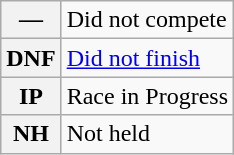<table class="wikitable">
<tr>
<th scope="row">—</th>
<td>Did not compete</td>
</tr>
<tr>
<th scope="row">DNF</th>
<td><a href='#'>Did not finish</a></td>
</tr>
<tr>
<th scope="row">IP</th>
<td>Race in Progress</td>
</tr>
<tr>
<th scope="row">NH</th>
<td>Not held</td>
</tr>
</table>
